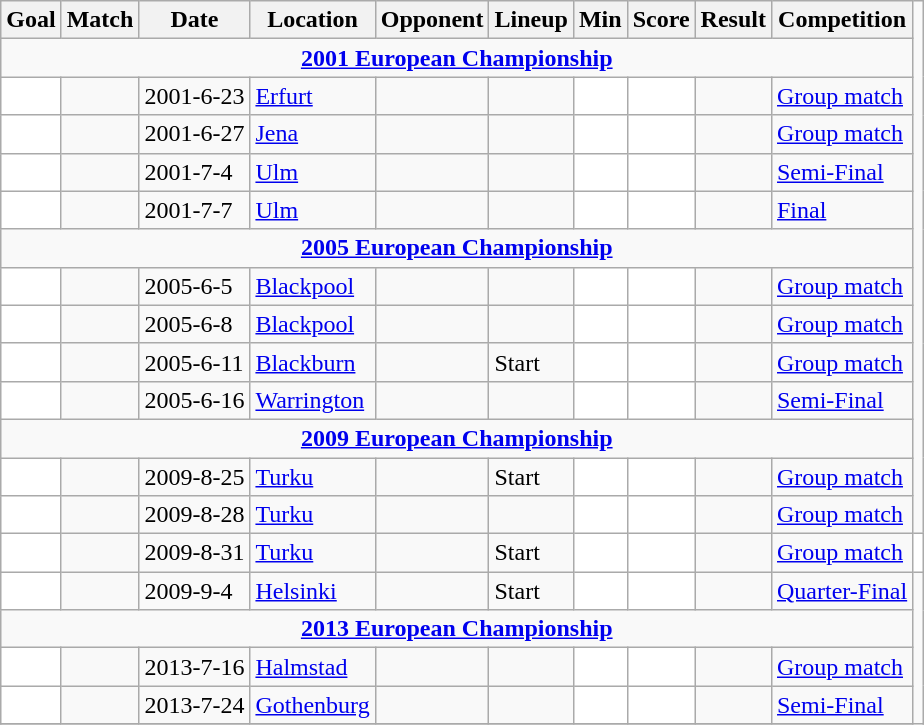<table class="wikitable collapsible" style="fontsize:90%;">
<tr>
<th>Goal</th>
<th>Match</th>
<th>Date</th>
<th>Location</th>
<th>Opponent</th>
<th>Lineup</th>
<th>Min</th>
<th>Score</th>
<th>Result</th>
<th>Competition</th>
</tr>
<tr>
<td colspan=10 align=center><strong><a href='#'>2001 European Championship</a></strong></td>
</tr>
<tr>
<td style="background:white;"></td>
<td></td>
<td>2001-6-23</td>
<td><a href='#'>Erfurt</a></td>
<td></td>
<td></td>
<td style="background:white;"></td>
<td style="background:white;"></td>
<td></td>
<td><a href='#'>Group match</a></td>
</tr>
<tr>
<td style="background:white;"></td>
<td></td>
<td>2001-6-27</td>
<td><a href='#'>Jena</a></td>
<td></td>
<td></td>
<td style="background:white;"></td>
<td style="background:white;"></td>
<td></td>
<td><a href='#'>Group match</a></td>
</tr>
<tr>
<td style="background:white;"></td>
<td></td>
<td>2001-7-4</td>
<td><a href='#'>Ulm</a></td>
<td></td>
<td></td>
<td style="background:white;"></td>
<td style="background:white;"></td>
<td></td>
<td><a href='#'>Semi-Final</a></td>
</tr>
<tr>
<td style="background:white;"></td>
<td></td>
<td>2001-7-7</td>
<td><a href='#'>Ulm</a></td>
<td></td>
<td></td>
<td style="background:white;"></td>
<td style="background:white;"></td>
<td></td>
<td><a href='#'>Final</a></td>
</tr>
<tr>
<td colspan=10 align=center><strong><a href='#'>2005 European Championship</a></strong></td>
</tr>
<tr>
<td style="background:white;"></td>
<td></td>
<td>2005-6-5</td>
<td><a href='#'>Blackpool</a></td>
<td></td>
<td></td>
<td style="background:white;"></td>
<td style="background:white;"></td>
<td></td>
<td><a href='#'>Group match</a></td>
</tr>
<tr>
<td style="background:white;"></td>
<td></td>
<td>2005-6-8</td>
<td><a href='#'>Blackpool</a></td>
<td></td>
<td></td>
<td style="background:white;"></td>
<td style="background:white;"></td>
<td></td>
<td><a href='#'>Group match</a></td>
</tr>
<tr>
<td style="background:white;"></td>
<td></td>
<td>2005-6-11</td>
<td><a href='#'>Blackburn</a></td>
<td></td>
<td>Start</td>
<td style="background:white;"></td>
<td style="background:white;"></td>
<td></td>
<td><a href='#'>Group match</a></td>
</tr>
<tr>
<td style="background:white;"></td>
<td></td>
<td>2005-6-16</td>
<td><a href='#'>Warrington</a></td>
<td></td>
<td></td>
<td style="background:white;"></td>
<td style="background:white;"></td>
<td></td>
<td><a href='#'>Semi-Final</a></td>
</tr>
<tr>
<td colspan=10 align=center><strong><a href='#'>2009 European Championship</a></strong></td>
</tr>
<tr>
<td style="background:white;"></td>
<td></td>
<td>2009-8-25</td>
<td><a href='#'>Turku</a></td>
<td></td>
<td>Start</td>
<td style="background:white;"></td>
<td style="background:white;"></td>
<td></td>
<td><a href='#'>Group match</a></td>
</tr>
<tr>
<td style="background:white;"></td>
<td></td>
<td>2009-8-28</td>
<td><a href='#'>Turku</a></td>
<td></td>
<td></td>
<td style="background:white;"></td>
<td style="background:white;"></td>
<td></td>
<td><a href='#'>Group match</a></td>
</tr>
<tr>
<td style="background:white;"></td>
<td></td>
<td>2009-8-31</td>
<td><a href='#'>Turku</a></td>
<td></td>
<td>Start</td>
<td style="background:white;"></td>
<td style="background:white;"></td>
<td></td>
<td><a href='#'>Group match</a></td>
<td style="background:white;"></td>
</tr>
<tr>
<td style="background:white;"></td>
<td></td>
<td>2009-9-4</td>
<td><a href='#'>Helsinki</a></td>
<td></td>
<td>Start</td>
<td style="background:white;"></td>
<td style="background:white;"></td>
<td></td>
<td><a href='#'>Quarter-Final</a></td>
</tr>
<tr>
<td colspan=10 align=center><strong><a href='#'>2013 European Championship</a></strong></td>
</tr>
<tr>
<td style="background:white;"></td>
<td></td>
<td>2013-7-16</td>
<td><a href='#'>Halmstad</a></td>
<td></td>
<td></td>
<td style="background:white;"></td>
<td style="background:white;"></td>
<td></td>
<td><a href='#'>Group match</a></td>
</tr>
<tr>
<td style="background:white;"></td>
<td></td>
<td>2013-7-24</td>
<td><a href='#'>Gothenburg</a></td>
<td></td>
<td></td>
<td style="background:white;"></td>
<td style="background:white;"></td>
<td></td>
<td><a href='#'>Semi-Final</a></td>
</tr>
<tr>
</tr>
</table>
